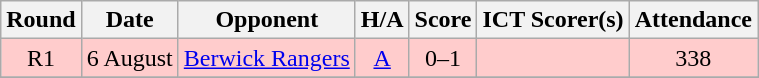<table class="wikitable" style="text-align:center">
<tr>
<th>Round</th>
<th>Date</th>
<th>Opponent</th>
<th>H/A</th>
<th>Score</th>
<th>ICT Scorer(s)</th>
<th>Attendance</th>
</tr>
<tr bgcolor=#FFCCCC>
<td>R1</td>
<td align=left>6 August</td>
<td align=left><a href='#'>Berwick Rangers</a></td>
<td><a href='#'>A</a></td>
<td>0–1</td>
<td align=left></td>
<td>338</td>
</tr>
<tr>
</tr>
</table>
